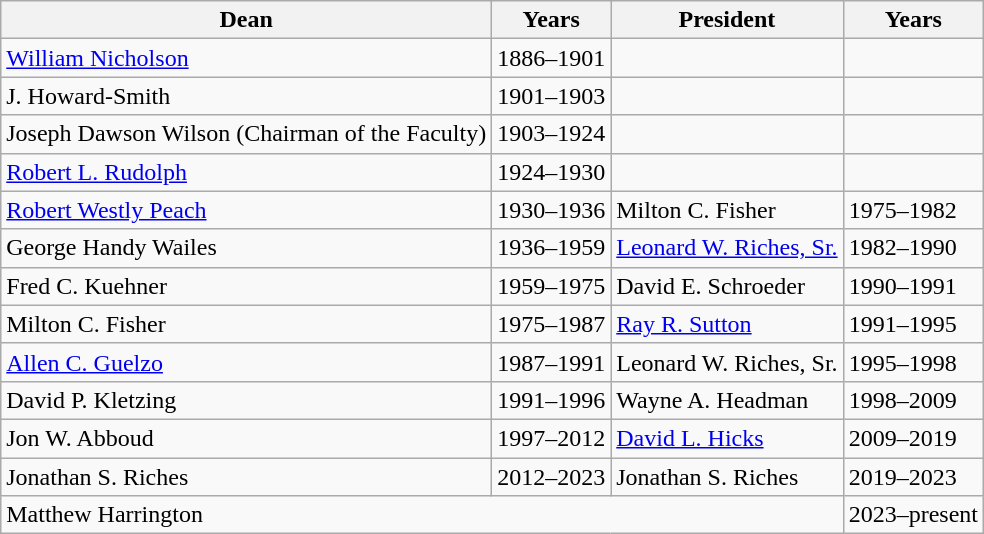<table class="wikitable">
<tr>
<th>Dean</th>
<th>Years</th>
<th>President</th>
<th>Years</th>
</tr>
<tr>
<td><a href='#'>William Nicholson</a></td>
<td>1886–1901</td>
<td></td>
<td></td>
</tr>
<tr>
<td>J. Howard-Smith</td>
<td>1901–1903</td>
<td></td>
<td></td>
</tr>
<tr>
<td>Joseph Dawson Wilson (Chairman of the Faculty)</td>
<td>1903–1924</td>
<td></td>
<td></td>
</tr>
<tr>
<td><a href='#'>Robert L. Rudolph</a></td>
<td>1924–1930</td>
<td></td>
<td></td>
</tr>
<tr>
<td><a href='#'>Robert Westly Peach</a></td>
<td>1930–1936</td>
<td>Milton C. Fisher</td>
<td>1975–1982</td>
</tr>
<tr>
<td>George Handy Wailes</td>
<td>1936–1959</td>
<td><a href='#'>Leonard W. Riches, Sr.</a></td>
<td>1982–1990</td>
</tr>
<tr>
<td>Fred C. Kuehner</td>
<td>1959–1975</td>
<td>David E. Schroeder</td>
<td>1990–1991</td>
</tr>
<tr>
<td>Milton C. Fisher</td>
<td>1975–1987</td>
<td><a href='#'>Ray R. Sutton</a></td>
<td>1991–1995</td>
</tr>
<tr>
<td><a href='#'>Allen C. Guelzo</a></td>
<td>1987–1991</td>
<td>Leonard W. Riches, Sr.</td>
<td>1995–1998</td>
</tr>
<tr>
<td>David P. Kletzing</td>
<td>1991–1996</td>
<td>Wayne A. Headman</td>
<td>1998–2009</td>
</tr>
<tr>
<td>Jon W. Abboud</td>
<td>1997–2012</td>
<td><a href='#'>David L. Hicks</a></td>
<td>2009–2019</td>
</tr>
<tr>
<td>Jonathan S. Riches</td>
<td>2012–2023</td>
<td>Jonathan S. Riches</td>
<td>2019–2023</td>
</tr>
<tr>
<td colspan=3>Matthew Harrington</td>
<td>2023–present</td>
</tr>
</table>
